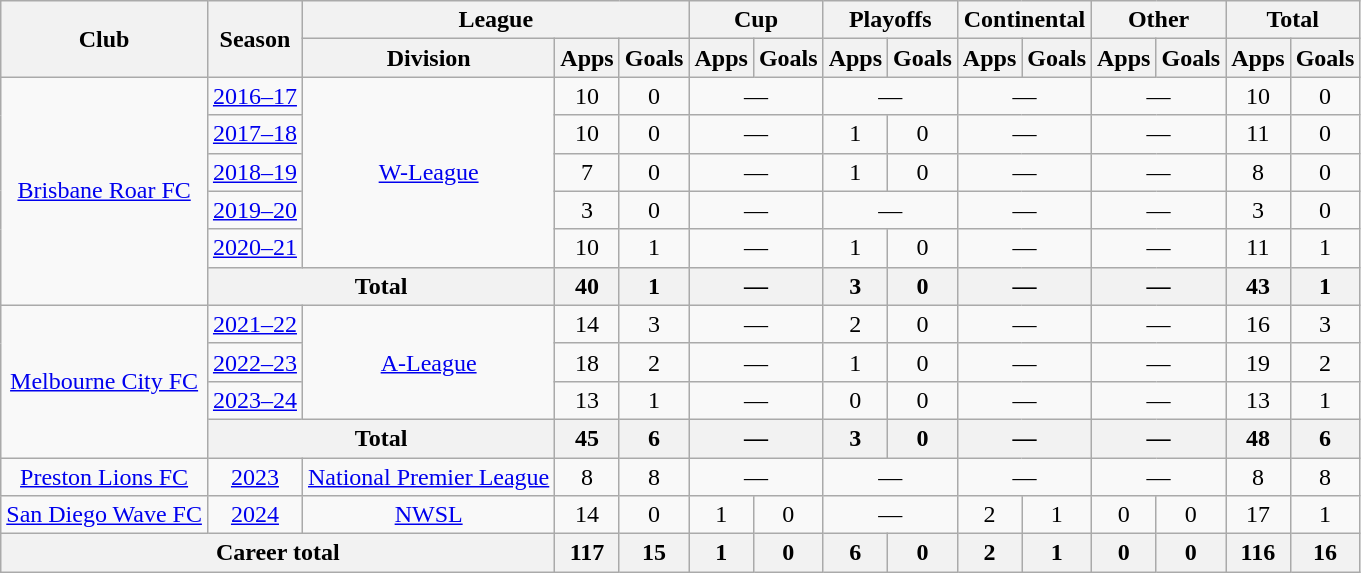<table class="wikitable" style="text-align:center;">
<tr>
<th rowspan="2">Club</th>
<th rowspan="2">Season</th>
<th colspan="3">League</th>
<th colspan="2">Cup</th>
<th colspan="2">Playoffs</th>
<th colspan="2">Continental</th>
<th colspan="2">Other</th>
<th colspan="2">Total</th>
</tr>
<tr>
<th>Division</th>
<th>Apps</th>
<th>Goals</th>
<th>Apps</th>
<th>Goals</th>
<th>Apps</th>
<th>Goals</th>
<th>Apps</th>
<th>Goals</th>
<th>Apps</th>
<th>Goals</th>
<th>Apps</th>
<th>Goals</th>
</tr>
<tr>
<td rowspan="6"><a href='#'>Brisbane Roar FC</a></td>
<td><a href='#'>2016–17</a></td>
<td rowspan="5"><a href='#'>W-League</a></td>
<td>10</td>
<td>0</td>
<td colspan="2">—</td>
<td colspan="2">—</td>
<td colspan="2">—</td>
<td colspan="2">—</td>
<td>10</td>
<td>0</td>
</tr>
<tr>
<td><a href='#'>2017–18</a></td>
<td>10</td>
<td>0</td>
<td colspan="2">—</td>
<td>1</td>
<td>0</td>
<td colspan="2">—</td>
<td colspan="2">—</td>
<td>11</td>
<td>0</td>
</tr>
<tr>
<td><a href='#'>2018–19</a></td>
<td>7</td>
<td>0</td>
<td colspan="2">—</td>
<td>1</td>
<td>0</td>
<td colspan="2">—</td>
<td colspan="2">—</td>
<td>8</td>
<td>0</td>
</tr>
<tr>
<td><a href='#'>2019–20</a></td>
<td>3</td>
<td>0</td>
<td colspan="2">—</td>
<td colspan="2">—</td>
<td colspan="2">—</td>
<td colspan="2">—</td>
<td>3</td>
<td>0</td>
</tr>
<tr>
<td><a href='#'>2020–21</a></td>
<td>10</td>
<td>1</td>
<td colspan="2">—</td>
<td>1</td>
<td>0</td>
<td colspan="2">—</td>
<td colspan="2">—</td>
<td>11</td>
<td>1</td>
</tr>
<tr>
<th colspan="2">Total</th>
<th>40</th>
<th>1</th>
<th colspan="2">—</th>
<th>3</th>
<th>0</th>
<th colspan="2">—</th>
<th colspan="2">—</th>
<th>43</th>
<th>1</th>
</tr>
<tr>
<td rowspan="4"><a href='#'>Melbourne City FC</a></td>
<td><a href='#'>2021–22</a></td>
<td rowspan="3"><a href='#'>A-League</a></td>
<td>14</td>
<td>3</td>
<td colspan="2">—</td>
<td>2</td>
<td>0</td>
<td colspan="2">—</td>
<td colspan="2">—</td>
<td>16</td>
<td>3</td>
</tr>
<tr>
<td><a href='#'>2022–23</a></td>
<td>18</td>
<td>2</td>
<td colspan="2">—</td>
<td>1</td>
<td>0</td>
<td colspan="2">—</td>
<td colspan="2">—</td>
<td>19</td>
<td>2</td>
</tr>
<tr>
<td><a href='#'>2023–24</a></td>
<td>13</td>
<td>1</td>
<td colspan="2">—</td>
<td>0</td>
<td>0</td>
<td colspan="2">—</td>
<td colspan="2">—</td>
<td>13</td>
<td>1</td>
</tr>
<tr>
<th colspan="2">Total</th>
<th>45</th>
<th>6</th>
<th colspan="2">—</th>
<th>3</th>
<th>0</th>
<th colspan="2">—</th>
<th colspan="2">—</th>
<th>48</th>
<th>6</th>
</tr>
<tr>
<td><a href='#'>Preston Lions FC</a></td>
<td><a href='#'>2023</a></td>
<td><a href='#'>National Premier League</a></td>
<td>8</td>
<td>8</td>
<td colspan="2">—</td>
<td colspan="2">—</td>
<td colspan="2">—</td>
<td colspan="2">—</td>
<td>8</td>
<td>8</td>
</tr>
<tr>
<td><a href='#'>San Diego Wave FC</a></td>
<td><a href='#'>2024</a></td>
<td><a href='#'>NWSL</a></td>
<td>14</td>
<td>0</td>
<td>1</td>
<td>0</td>
<td colspan="2">—</td>
<td>2</td>
<td>1</td>
<td>0</td>
<td>0</td>
<td>17</td>
<td>1</td>
</tr>
<tr>
<th colspan="3">Career total</th>
<th>117</th>
<th>15</th>
<th>1</th>
<th>0</th>
<th>6</th>
<th>0</th>
<th>2</th>
<th>1</th>
<th>0</th>
<th>0</th>
<th>116</th>
<th>16</th>
</tr>
</table>
